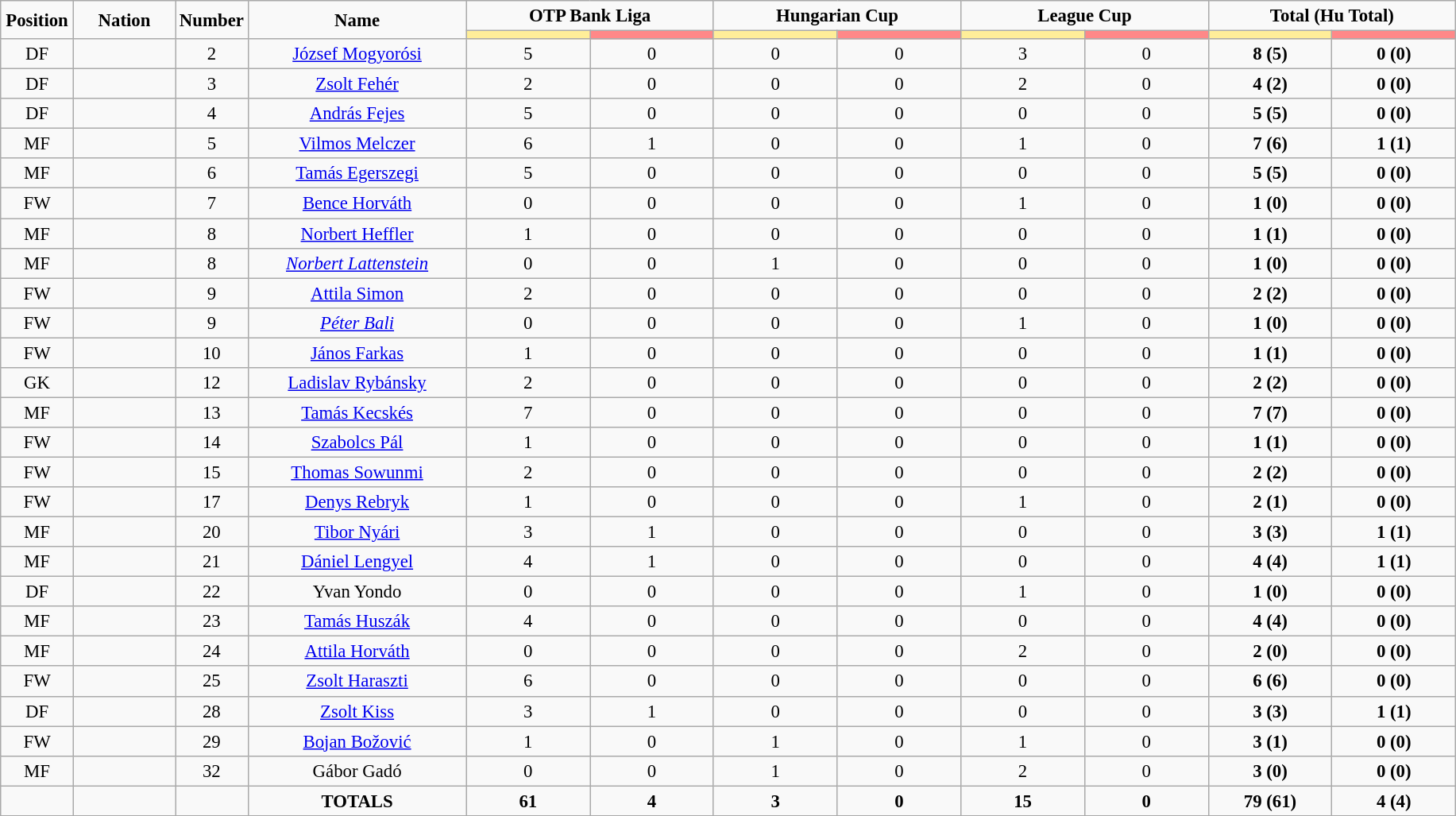<table class="wikitable" style="font-size: 95%; text-align: center;">
<tr>
<td rowspan="2" width="5%" align="center"><strong>Position</strong></td>
<td rowspan="2" width="7%" align="center"><strong>Nation</strong></td>
<td rowspan="2" width="5%" align="center"><strong>Number</strong></td>
<td rowspan="2" width="15%" align="center"><strong>Name</strong></td>
<td colspan="2" align="center"><strong>OTP Bank Liga</strong></td>
<td colspan="2" align="center"><strong>Hungarian Cup</strong></td>
<td colspan="2" align="center"><strong>League Cup</strong></td>
<td colspan="2" align="center"><strong>Total (Hu Total)</strong></td>
</tr>
<tr>
<th width=60 style="background: #FFEE99"></th>
<th width=60 style="background: #FF8888"></th>
<th width=60 style="background: #FFEE99"></th>
<th width=60 style="background: #FF8888"></th>
<th width=60 style="background: #FFEE99"></th>
<th width=60 style="background: #FF8888"></th>
<th width=60 style="background: #FFEE99"></th>
<th width=60 style="background: #FF8888"></th>
</tr>
<tr>
<td>DF</td>
<td></td>
<td>2</td>
<td><a href='#'>József Mogyorósi</a></td>
<td>5</td>
<td>0</td>
<td>0</td>
<td>0</td>
<td>3</td>
<td>0</td>
<td><strong>8 (5)</strong></td>
<td><strong>0 (0)</strong></td>
</tr>
<tr>
<td>DF</td>
<td></td>
<td>3</td>
<td><a href='#'>Zsolt Fehér</a></td>
<td>2</td>
<td>0</td>
<td>0</td>
<td>0</td>
<td>2</td>
<td>0</td>
<td><strong>4 (2)</strong></td>
<td><strong>0 (0)</strong></td>
</tr>
<tr>
<td>DF</td>
<td></td>
<td>4</td>
<td><a href='#'>András Fejes</a></td>
<td>5</td>
<td>0</td>
<td>0</td>
<td>0</td>
<td>0</td>
<td>0</td>
<td><strong>5 (5)</strong></td>
<td><strong>0 (0)</strong></td>
</tr>
<tr>
<td>MF</td>
<td></td>
<td>5</td>
<td><a href='#'>Vilmos Melczer</a></td>
<td>6</td>
<td>1</td>
<td>0</td>
<td>0</td>
<td>1</td>
<td>0</td>
<td><strong>7 (6)</strong></td>
<td><strong>1 (1)</strong></td>
</tr>
<tr>
<td>MF</td>
<td></td>
<td>6</td>
<td><a href='#'>Tamás Egerszegi</a></td>
<td>5</td>
<td>0</td>
<td>0</td>
<td>0</td>
<td>0</td>
<td>0</td>
<td><strong>5 (5)</strong></td>
<td><strong>0 (0)</strong></td>
</tr>
<tr>
<td>FW</td>
<td></td>
<td>7</td>
<td><a href='#'>Bence Horváth</a></td>
<td>0</td>
<td>0</td>
<td>0</td>
<td>0</td>
<td>1</td>
<td>0</td>
<td><strong>1 (0)</strong></td>
<td><strong>0 (0)</strong></td>
</tr>
<tr>
<td>MF</td>
<td></td>
<td>8</td>
<td><a href='#'>Norbert Heffler</a></td>
<td>1</td>
<td>0</td>
<td>0</td>
<td>0</td>
<td>0</td>
<td>0</td>
<td><strong>1 (1)</strong></td>
<td><strong>0 (0)</strong></td>
</tr>
<tr>
<td>MF</td>
<td></td>
<td>8</td>
<td><em><a href='#'>Norbert Lattenstein</a></em></td>
<td>0</td>
<td>0</td>
<td>1</td>
<td>0</td>
<td>0</td>
<td>0</td>
<td><strong>1 (0)</strong></td>
<td><strong>0 (0)</strong></td>
</tr>
<tr>
<td>FW</td>
<td></td>
<td>9</td>
<td><a href='#'>Attila Simon</a></td>
<td>2</td>
<td>0</td>
<td>0</td>
<td>0</td>
<td>0</td>
<td>0</td>
<td><strong>2 (2)</strong></td>
<td><strong>0 (0)</strong></td>
</tr>
<tr>
<td>FW</td>
<td></td>
<td>9</td>
<td><em><a href='#'>Péter Bali</a></em></td>
<td>0</td>
<td>0</td>
<td>0</td>
<td>0</td>
<td>1</td>
<td>0</td>
<td><strong>1 (0)</strong></td>
<td><strong>0 (0)</strong></td>
</tr>
<tr>
<td>FW</td>
<td></td>
<td>10</td>
<td><a href='#'>János Farkas</a></td>
<td>1</td>
<td>0</td>
<td>0</td>
<td>0</td>
<td>0</td>
<td>0</td>
<td><strong>1 (1)</strong></td>
<td><strong>0 (0)</strong></td>
</tr>
<tr>
<td>GK</td>
<td></td>
<td>12</td>
<td><a href='#'>Ladislav Rybánsky</a></td>
<td>2</td>
<td>0</td>
<td>0</td>
<td>0</td>
<td>0</td>
<td>0</td>
<td><strong>2 (2)</strong></td>
<td><strong>0 (0)</strong></td>
</tr>
<tr>
<td>MF</td>
<td></td>
<td>13</td>
<td><a href='#'>Tamás Kecskés</a></td>
<td>7</td>
<td>0</td>
<td>0</td>
<td>0</td>
<td>0</td>
<td>0</td>
<td><strong>7 (7)</strong></td>
<td><strong>0 (0)</strong></td>
</tr>
<tr>
<td>FW</td>
<td></td>
<td>14</td>
<td><a href='#'>Szabolcs Pál</a></td>
<td>1</td>
<td>0</td>
<td>0</td>
<td>0</td>
<td>0</td>
<td>0</td>
<td><strong>1 (1)</strong></td>
<td><strong>0 (0)</strong></td>
</tr>
<tr>
<td>FW</td>
<td> </td>
<td>15</td>
<td><a href='#'>Thomas Sowunmi</a></td>
<td>2</td>
<td>0</td>
<td>0</td>
<td>0</td>
<td>0</td>
<td>0</td>
<td><strong>2 (2)</strong></td>
<td><strong>0 (0)</strong></td>
</tr>
<tr>
<td>FW</td>
<td> </td>
<td>17</td>
<td><a href='#'>Denys Rebryk</a></td>
<td>1</td>
<td>0</td>
<td>0</td>
<td>0</td>
<td>1</td>
<td>0</td>
<td><strong>2 (1)</strong></td>
<td><strong>0 (0)</strong></td>
</tr>
<tr>
<td>MF</td>
<td></td>
<td>20</td>
<td><a href='#'>Tibor Nyári</a></td>
<td>3</td>
<td>1</td>
<td>0</td>
<td>0</td>
<td>0</td>
<td>0</td>
<td><strong>3 (3)</strong></td>
<td><strong>1 (1)</strong></td>
</tr>
<tr>
<td>MF</td>
<td></td>
<td>21</td>
<td><a href='#'>Dániel Lengyel</a></td>
<td>4</td>
<td>1</td>
<td>0</td>
<td>0</td>
<td>0</td>
<td>0</td>
<td><strong>4 (4)</strong></td>
<td><strong>1 (1)</strong></td>
</tr>
<tr>
<td>DF</td>
<td></td>
<td>22</td>
<td>Yvan Yondo</td>
<td>0</td>
<td>0</td>
<td>0</td>
<td>0</td>
<td>1</td>
<td>0</td>
<td><strong>1 (0)</strong></td>
<td><strong>0 (0)</strong></td>
</tr>
<tr>
<td>MF</td>
<td></td>
<td>23</td>
<td><a href='#'>Tamás Huszák</a></td>
<td>4</td>
<td>0</td>
<td>0</td>
<td>0</td>
<td>0</td>
<td>0</td>
<td><strong>4 (4)</strong></td>
<td><strong>0 (0)</strong></td>
</tr>
<tr>
<td>MF</td>
<td></td>
<td>24</td>
<td><a href='#'>Attila Horváth</a></td>
<td>0</td>
<td>0</td>
<td>0</td>
<td>0</td>
<td>2</td>
<td>0</td>
<td><strong>2 (0)</strong></td>
<td><strong>0 (0)</strong></td>
</tr>
<tr>
<td>FW</td>
<td></td>
<td>25</td>
<td><a href='#'>Zsolt Haraszti</a></td>
<td>6</td>
<td>0</td>
<td>0</td>
<td>0</td>
<td>0</td>
<td>0</td>
<td><strong>6 (6)</strong></td>
<td><strong>0 (0)</strong></td>
</tr>
<tr>
<td>DF</td>
<td></td>
<td>28</td>
<td><a href='#'>Zsolt Kiss</a></td>
<td>3</td>
<td>1</td>
<td>0</td>
<td>0</td>
<td>0</td>
<td>0</td>
<td><strong>3 (3)</strong></td>
<td><strong>1 (1)</strong></td>
</tr>
<tr>
<td>FW</td>
<td></td>
<td>29</td>
<td><a href='#'>Bojan Božović</a></td>
<td>1</td>
<td>0</td>
<td>1</td>
<td>0</td>
<td>1</td>
<td>0</td>
<td><strong>3 (1)</strong></td>
<td><strong>0 (0)</strong></td>
</tr>
<tr>
<td>MF</td>
<td></td>
<td>32</td>
<td>Gábor Gadó</td>
<td>0</td>
<td>0</td>
<td>1</td>
<td>0</td>
<td>2</td>
<td>0</td>
<td><strong>3 (0)</strong></td>
<td><strong>0 (0)</strong></td>
</tr>
<tr>
<td></td>
<td></td>
<td></td>
<td><strong>TOTALS</strong></td>
<td><strong>61</strong></td>
<td><strong>4</strong></td>
<td><strong>3</strong></td>
<td><strong>0</strong></td>
<td><strong>15</strong></td>
<td><strong>0</strong></td>
<td><strong>79 (61)</strong></td>
<td><strong>4 (4)</strong></td>
</tr>
<tr>
</tr>
</table>
